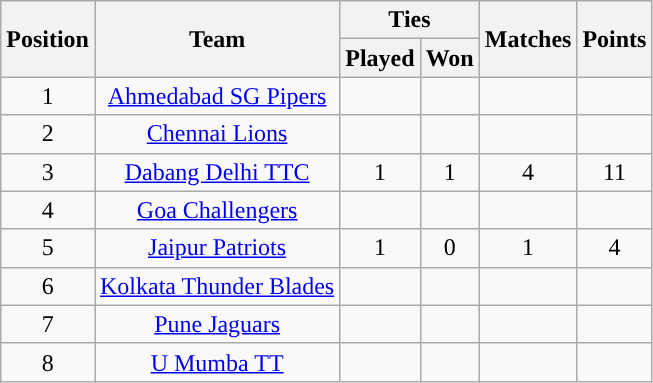<table class="wikitable sortable" style="text-align:center;">
<tr>
<th rowspan=2>Position</th>
<th rowspan=2>Team</th>
<th colspan=2>Ties</th>
<th rowspan=2>Matches</th>
<th rowspan=2>Points</th>
</tr>
<tr>
<th>Played</th>
<th>Won</th>
</tr>
<tr>
<td>1</td>
<td><a href='#'>Ahmedabad SG Pipers</a></td>
<td></td>
<td></td>
<td></td>
<td></td>
</tr>
<tr>
<td>2</td>
<td><a href='#'>Chennai Lions</a></td>
<td></td>
<td></td>
<td></td>
<td></td>
</tr>
<tr>
<td>3</td>
<td><a href='#'>Dabang Delhi TTC</a></td>
<td>1</td>
<td>1</td>
<td>4</td>
<td>11</td>
</tr>
<tr>
<td>4</td>
<td><a href='#'>Goa Challengers</a></td>
<td></td>
<td></td>
<td></td>
<td></td>
</tr>
<tr>
<td>5</td>
<td><a href='#'>Jaipur Patriots</a></td>
<td>1</td>
<td>0</td>
<td>1</td>
<td>4</td>
</tr>
<tr>
<td>6</td>
<td><a href='#'>Kolkata Thunder Blades</a></td>
<td></td>
<td></td>
<td></td>
<td></td>
</tr>
<tr>
<td>7</td>
<td><a href='#'>Pune Jaguars</a></td>
<td></td>
<td></td>
<td></td>
<td></td>
</tr>
<tr>
<td>8</td>
<td><a href='#'>U Mumba TT</a></td>
<td></td>
<td></td>
<td></td>
<td></td>
</tr>
</table>
